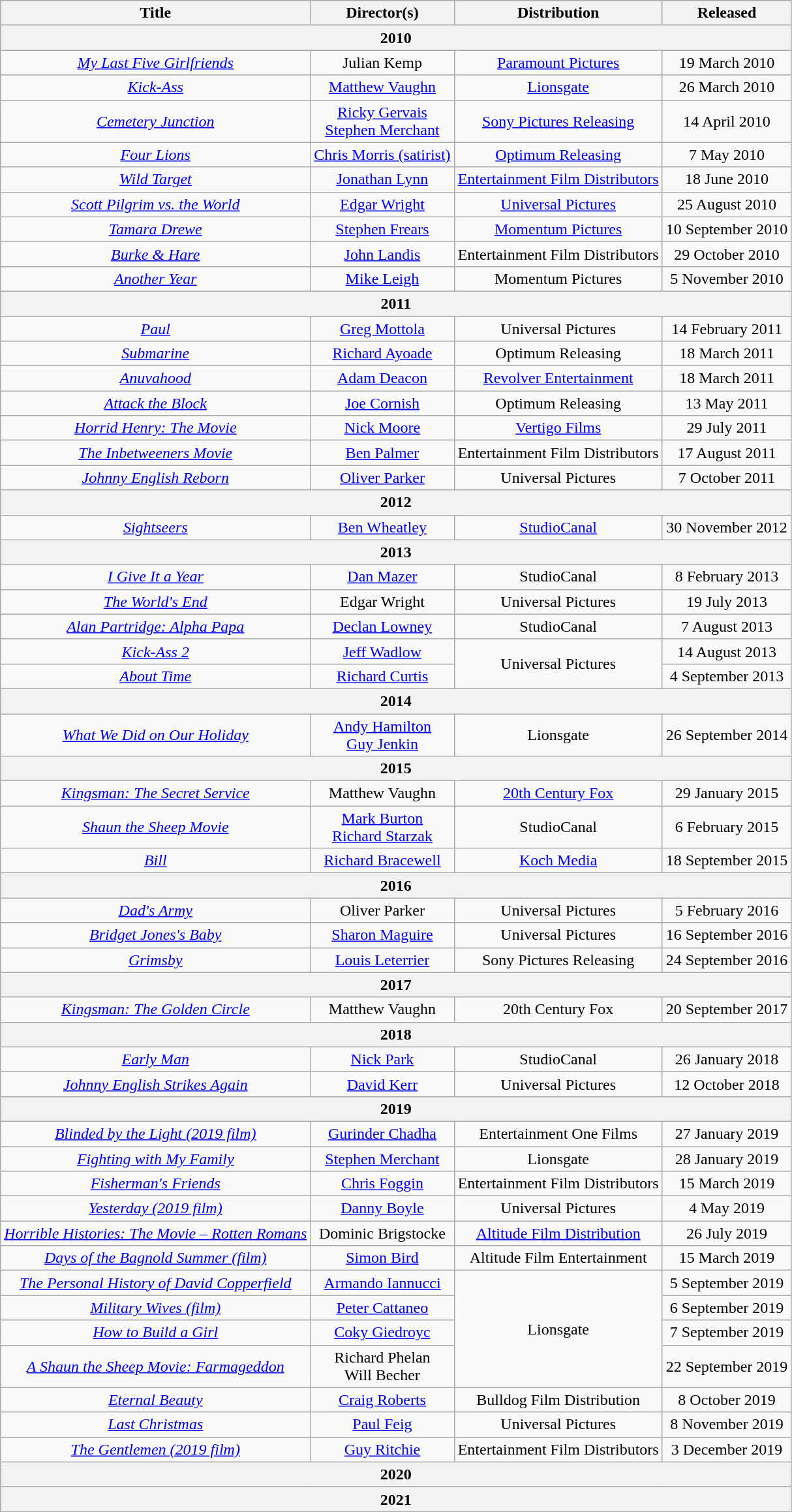<table class="wikitable" style="text-align: center;">
<tr>
<th>Title</th>
<th>Director(s)</th>
<th>Distribution</th>
<th>Released</th>
</tr>
<tr>
<th colspan=4>2010</th>
</tr>
<tr>
<td><em><a href='#'>My Last Five Girlfriends</a></em></td>
<td>Julian Kemp</td>
<td><a href='#'>Paramount Pictures</a></td>
<td>19 March 2010</td>
</tr>
<tr>
<td><em><a href='#'>Kick-Ass</a></em></td>
<td><a href='#'>Matthew Vaughn</a></td>
<td><a href='#'>Lionsgate</a></td>
<td>26 March 2010</td>
</tr>
<tr>
<td><em><a href='#'>Cemetery Junction</a></em></td>
<td><a href='#'>Ricky Gervais</a><br><a href='#'>Stephen Merchant</a></td>
<td><a href='#'>Sony Pictures Releasing</a></td>
<td>14 April 2010</td>
</tr>
<tr>
<td><em><a href='#'>Four Lions</a></em></td>
<td><a href='#'>Chris Morris (satirist)</a></td>
<td><a href='#'>Optimum Releasing</a></td>
<td>7 May 2010</td>
</tr>
<tr>
<td><em><a href='#'>Wild Target</a></em></td>
<td><a href='#'>Jonathan Lynn</a></td>
<td><a href='#'>Entertainment Film Distributors</a></td>
<td>18 June 2010</td>
</tr>
<tr>
<td><em><a href='#'>Scott Pilgrim vs. the World</a></em></td>
<td><a href='#'>Edgar Wright</a></td>
<td><a href='#'>Universal Pictures</a></td>
<td>25 August 2010</td>
</tr>
<tr>
<td><em><a href='#'>Tamara Drewe</a></em></td>
<td><a href='#'>Stephen Frears</a></td>
<td><a href='#'>Momentum Pictures</a></td>
<td>10 September 2010</td>
</tr>
<tr>
<td><em><a href='#'>Burke & Hare</a></em></td>
<td><a href='#'>John Landis</a></td>
<td>Entertainment Film Distributors</td>
<td>29 October 2010</td>
</tr>
<tr>
<td><em><a href='#'>Another Year</a></em></td>
<td><a href='#'>Mike Leigh</a></td>
<td>Momentum Pictures</td>
<td>5 November 2010</td>
</tr>
<tr>
<th colspan=4>2011</th>
</tr>
<tr>
<td><em><a href='#'>Paul</a></em></td>
<td><a href='#'>Greg Mottola</a></td>
<td>Universal Pictures</td>
<td>14 February 2011</td>
</tr>
<tr>
<td><em><a href='#'>Submarine</a></em></td>
<td><a href='#'>Richard Ayoade</a></td>
<td>Optimum Releasing</td>
<td>18 March 2011</td>
</tr>
<tr>
<td><em><a href='#'>Anuvahood</a></em></td>
<td><a href='#'>Adam Deacon</a></td>
<td><a href='#'>Revolver Entertainment</a></td>
<td>18 March 2011</td>
</tr>
<tr>
<td><em><a href='#'>Attack the Block</a></em></td>
<td><a href='#'>Joe Cornish</a></td>
<td>Optimum Releasing</td>
<td>13 May 2011</td>
</tr>
<tr>
<td><em><a href='#'>Horrid Henry: The Movie</a></em></td>
<td><a href='#'>Nick Moore</a></td>
<td><a href='#'>Vertigo Films</a></td>
<td>29 July 2011</td>
</tr>
<tr>
<td><em><a href='#'>The Inbetweeners Movie</a></em></td>
<td><a href='#'>Ben Palmer</a></td>
<td>Entertainment Film Distributors</td>
<td>17 August 2011</td>
</tr>
<tr>
<td><em><a href='#'>Johnny English Reborn</a></em></td>
<td><a href='#'>Oliver Parker</a></td>
<td>Universal Pictures</td>
<td>7 October 2011</td>
</tr>
<tr>
<th colspan=4>2012</th>
</tr>
<tr>
<td><em><a href='#'>Sightseers</a></em></td>
<td><a href='#'>Ben Wheatley</a></td>
<td><a href='#'>StudioCanal</a></td>
<td>30 November 2012</td>
</tr>
<tr>
<th colspan=4>2013</th>
</tr>
<tr>
<td><em><a href='#'>I Give It a Year</a></em></td>
<td><a href='#'>Dan Mazer</a></td>
<td>StudioCanal</td>
<td>8 February 2013</td>
</tr>
<tr>
<td><em><a href='#'>The World's End</a></em></td>
<td>Edgar Wright</td>
<td>Universal Pictures</td>
<td>19 July 2013</td>
</tr>
<tr>
<td><em><a href='#'>Alan Partridge: Alpha Papa</a></em></td>
<td><a href='#'>Declan Lowney</a></td>
<td>StudioCanal</td>
<td>7 August 2013</td>
</tr>
<tr>
<td><em><a href='#'>Kick-Ass 2</a></em></td>
<td><a href='#'>Jeff Wadlow</a></td>
<td rowspan=2>Universal Pictures</td>
<td>14 August 2013</td>
</tr>
<tr>
<td><em><a href='#'>About Time</a></em></td>
<td><a href='#'>Richard Curtis</a></td>
<td>4 September 2013</td>
</tr>
<tr>
<th colspan=4>2014</th>
</tr>
<tr>
<td><em><a href='#'>What We Did on Our Holiday</a></em></td>
<td><a href='#'>Andy Hamilton</a><br><a href='#'>Guy Jenkin</a></td>
<td>Lionsgate</td>
<td>26 September 2014</td>
</tr>
<tr>
<th colspan=4>2015</th>
</tr>
<tr>
<td><em><a href='#'>Kingsman: The Secret Service</a></em></td>
<td>Matthew Vaughn</td>
<td><a href='#'>20th Century Fox</a></td>
<td>29 January 2015</td>
</tr>
<tr>
<td><em><a href='#'>Shaun the Sheep Movie</a></em></td>
<td><a href='#'>Mark Burton</a><br><a href='#'>Richard Starzak</a></td>
<td>StudioCanal</td>
<td>6 February 2015</td>
</tr>
<tr>
<td><em><a href='#'>Bill</a></em></td>
<td><a href='#'>Richard Bracewell</a></td>
<td><a href='#'>Koch Media</a></td>
<td>18 September 2015</td>
</tr>
<tr>
<th colspan=4>2016</th>
</tr>
<tr>
<td><em><a href='#'>Dad's Army</a></em></td>
<td>Oliver Parker</td>
<td>Universal Pictures</td>
<td>5 February 2016</td>
</tr>
<tr>
<td><em><a href='#'>Bridget Jones's Baby</a></em></td>
<td><a href='#'>Sharon Maguire</a></td>
<td>Universal Pictures</td>
<td>16 September 2016</td>
</tr>
<tr>
<td><em><a href='#'>Grimsby</a></em></td>
<td><a href='#'>Louis Leterrier</a></td>
<td>Sony Pictures Releasing</td>
<td>24 September 2016</td>
</tr>
<tr>
<th colspan=4>2017</th>
</tr>
<tr>
<td><em><a href='#'>Kingsman: The Golden Circle</a></em></td>
<td>Matthew Vaughn</td>
<td>20th Century Fox</td>
<td>20 September 2017</td>
</tr>
<tr>
<th colspan=4>2018</th>
</tr>
<tr>
<td><em><a href='#'>Early Man</a></em></td>
<td><a href='#'>Nick Park</a></td>
<td>StudioCanal</td>
<td>26 January 2018</td>
</tr>
<tr>
<td><em><a href='#'>Johnny English Strikes Again</a></em></td>
<td><a href='#'>David Kerr</a></td>
<td>Universal Pictures</td>
<td>12 October 2018</td>
</tr>
<tr>
<th colspan=4>2019</th>
</tr>
<tr>
<td><em><a href='#'>Blinded by the Light (2019 film)</a></em></td>
<td><a href='#'>Gurinder Chadha</a></td>
<td>Entertainment One Films</td>
<td>27 January 2019</td>
</tr>
<tr>
<td><em><a href='#'>Fighting with My Family</a></em></td>
<td><a href='#'>Stephen Merchant</a></td>
<td>Lionsgate</td>
<td>28 January 2019</td>
</tr>
<tr>
<td><em><a href='#'>Fisherman's Friends</a></em></td>
<td><a href='#'>Chris Foggin</a></td>
<td>Entertainment Film Distributors</td>
<td>15 March 2019</td>
</tr>
<tr>
<td><em><a href='#'>Yesterday (2019 film)</a></em></td>
<td><a href='#'>Danny Boyle</a></td>
<td>Universal Pictures</td>
<td>4 May 2019</td>
</tr>
<tr>
<td><em><a href='#'>Horrible Histories: The Movie – Rotten Romans</a></em></td>
<td>Dominic Brigstocke</td>
<td><a href='#'>Altitude Film Distribution</a></td>
<td>26 July 2019</td>
</tr>
<tr>
<td><em><a href='#'>Days of the Bagnold Summer (film)</a></em></td>
<td><a href='#'>Simon Bird</a></td>
<td>Altitude Film Entertainment</td>
<td>15 March 2019</td>
</tr>
<tr>
<td><em><a href='#'>The Personal History of David Copperfield</a></em></td>
<td><a href='#'>Armando Iannucci</a></td>
<td rowspan=4>Lionsgate</td>
<td>5 September 2019</td>
</tr>
<tr>
<td><em><a href='#'>Military Wives (film)</a></em></td>
<td><a href='#'>Peter Cattaneo</a></td>
<td>6 September 2019</td>
</tr>
<tr>
<td><em><a href='#'>How to Build a Girl</a></em></td>
<td><a href='#'>Coky Giedroyc</a></td>
<td>7 September 2019</td>
</tr>
<tr>
<td><em><a href='#'>A Shaun the Sheep Movie: Farmageddon</a></em></td>
<td>Richard Phelan <br>Will Becher</td>
<td>22 September 2019</td>
</tr>
<tr>
<td><em><a href='#'>Eternal Beauty</a></em></td>
<td><a href='#'>Craig Roberts</a></td>
<td>Bulldog Film Distribution</td>
<td>8 October 2019</td>
</tr>
<tr>
<td><em><a href='#'>Last Christmas</a></em></td>
<td><a href='#'>Paul Feig</a></td>
<td>Universal Pictures</td>
<td>8 November 2019</td>
</tr>
<tr>
<td><em><a href='#'>The Gentlemen (2019 film)</a></em></td>
<td><a href='#'>Guy Ritchie</a></td>
<td>Entertainment Film Distributors</td>
<td>3 December 2019</td>
</tr>
<tr>
<th colspan=4>2020</th>
</tr>
<tr>
<th colspan=4>2021</th>
</tr>
<tr>
</tr>
</table>
